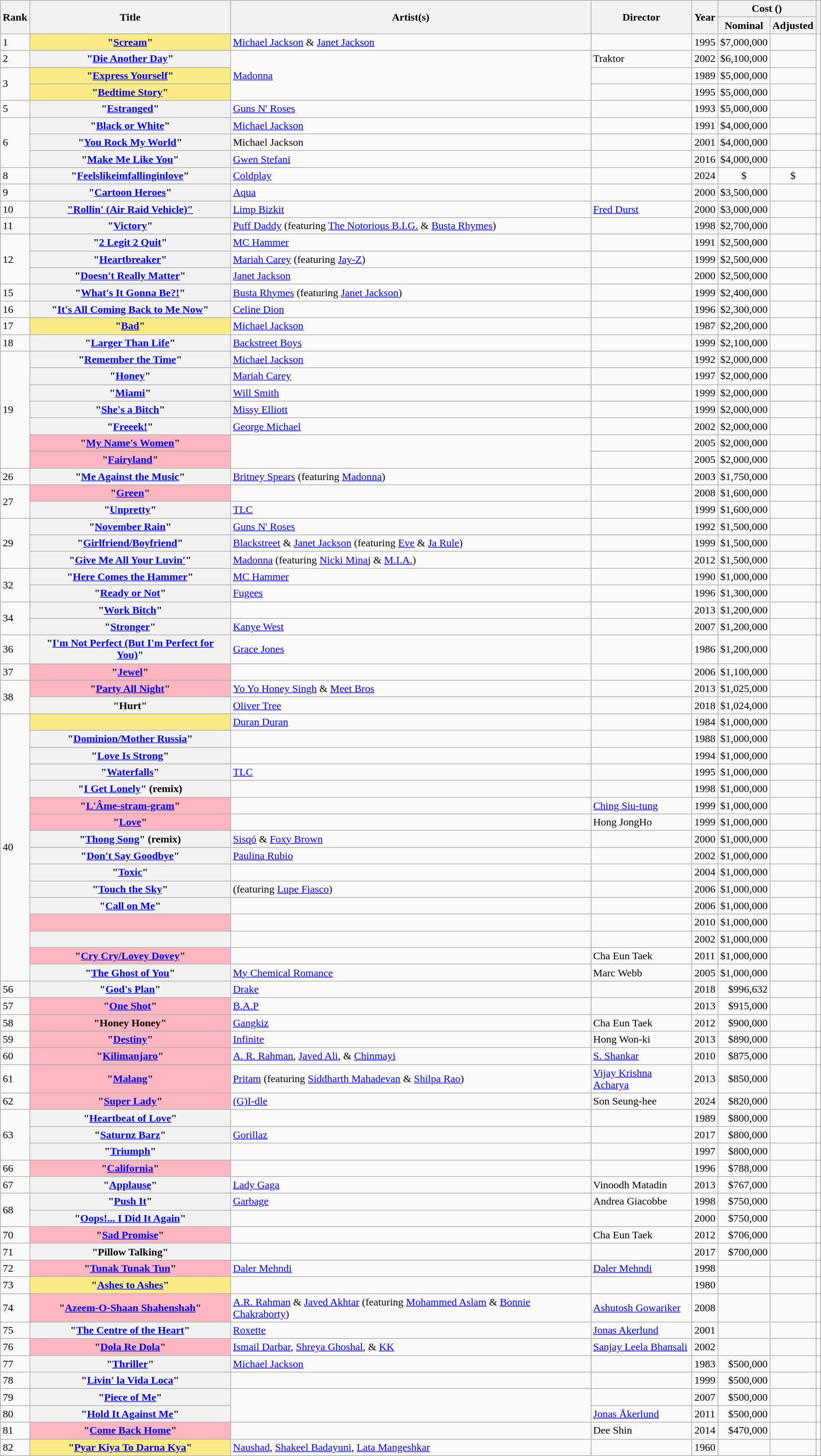<table class="wikitable sortable plainrowheaders">
<tr>
<th scope="col" rowspan="2">Rank</th>
<th scope="col" rowspan="2">Title</th>
<th scope="col" rowspan="2">Artist(s)</th>
<th scope="col" rowspan="2">Director</th>
<th scope="col" rowspan="2">Year</th>
<th scope="col" colspan="2">Cost ()</th>
<th scope="col" rowspan="2" class="unsortable"></th>
</tr>
<tr>
<th scope="col">Nominal</th>
<th scope="col">Adjusted</th>
</tr>
<tr>
<td>1</td>
<th scope="row" style="background:#FAEB86">"<a href='#'>Scream</a>"</th>
<td><a href='#'>Michael Jackson</a> & <a href='#'>Janet Jackson</a></td>
<td></td>
<td style="text-align:center;">1995</td>
<td style="text-align:right;">$7,000,000</td>
<td style="text-align:right;"></td>
<td rowspan="6" style="text-align:center;"></td>
</tr>
<tr>
<td>2</td>
<th scope="row">"<a href='#'>Die Another Day</a>"</th>
<td rowspan="3"><a href='#'>Madonna</a></td>
<td>Traktor</td>
<td style="text-align:center;">2002</td>
<td style="text-align:right;">$6,100,000</td>
<td style="text-align:right;"></td>
</tr>
<tr>
<td rowspan="2">3</td>
<th scope="row" style="background:#FAEB86">"<a href='#'>Express Yourself</a>"</th>
<td></td>
<td style="text-align:center;">1989</td>
<td style="text-align:right;">$5,000,000</td>
<td style="text-align:right;"></td>
</tr>
<tr>
<th scope="row" style="background:#FAEB86">"<a href='#'>Bedtime Story</a>"</th>
<td></td>
<td style="text-align:center;">1995</td>
<td style="text-align:right;">$5,000,000</td>
<td style="text-align:right;"></td>
</tr>
<tr>
<td>5</td>
<th scope="row">"<a href='#'>Estranged</a>"</th>
<td><a href='#'>Guns N' Roses</a></td>
<td></td>
<td style="text-align:center;">1993</td>
<td style="text-align:right;">$5,000,000</td>
<td style="text-align:right;"></td>
</tr>
<tr>
<td rowspan="3">6</td>
<th scope="row">"<a href='#'>Black or White</a>"</th>
<td><a href='#'>Michael Jackson</a></td>
<td></td>
<td style="text-align:center;">1991</td>
<td style="text-align:right;">$4,000,000</td>
<td style="text-align:right;"></td>
</tr>
<tr>
<th scope="row">"<a href='#'>You Rock My World</a>"</th>
<td>Michael Jackson</td>
<td></td>
<td style="text-align:center;">2001</td>
<td style="text-align:right;">$4,000,000</td>
<td style="text-align:right;"></td>
<td style="text-align:center;"></td>
</tr>
<tr>
<th scope="row">"<a href='#'>Make Me Like You</a>"</th>
<td><a href='#'>Gwen Stefani</a></td>
<td></td>
<td style="text-align:center;">2016</td>
<td style="text-align:right;">$4,000,000</td>
<td style="text-align:right;"></td>
<td style="text-align:center;"></td>
</tr>
<tr>
<td>8</td>
<th scope="row">"<a href='#'>Feelslikeimfallinginlove</a>"</th>
<td><a href='#'>Coldplay</a></td>
<td></td>
<td style="text-align:center;">2024</td>
<td style="text-align:center;">$</td>
<td style="text-align:center;">$</td>
<td style="text-align:center;"></td>
</tr>
<tr>
<td>9</td>
<th scope="row">"<a href='#'>Cartoon Heroes</a>"</th>
<td><a href='#'>Aqua</a></td>
<td></td>
<td style="text-align:center;">2000</td>
<td style="text-align:right;">$3,500,000</td>
<td style="text-align:right;"></td>
<td style="text-align:center;"></td>
</tr>
<tr>
<td>10</td>
<th scope="row"><a href='#'>"Rollin' (Air Raid Vehicle)"</a></th>
<td><a href='#'>Limp Bizkit</a></td>
<td><a href='#'>Fred Durst</a></td>
<td style="text-align:center;">2000</td>
<td style="text-align:right;">$3,000,000</td>
<td style="text-align:right;"></td>
<td style="text-align:center;"></td>
</tr>
<tr>
<td>11</td>
<th scope="row">"<a href='#'>Victory</a>"</th>
<td><a href='#'>Puff Daddy</a> (featuring <a href='#'>The Notorious B.I.G.</a> & <a href='#'>Busta Rhymes</a>)</td>
<td></td>
<td style="text-align:center;">1998</td>
<td style="text-align:right;">$2,700,000</td>
<td style="text-align:right;"></td>
<td style="text-align:center;"></td>
</tr>
<tr>
<td rowspan="3">12</td>
<th scope="row">"<a href='#'>2 Legit 2 Quit</a>"</th>
<td><a href='#'>MC Hammer</a></td>
<td></td>
<td style="text-align:center;">1991</td>
<td style="text-align:right;">$2,500,000</td>
<td style="text-align:right;"></td>
<td style="text-align:center;"></td>
</tr>
<tr>
<th scope="row">"<a href='#'>Heartbreaker</a>"</th>
<td><a href='#'>Mariah Carey</a> (featuring <a href='#'>Jay-Z</a>)</td>
<td></td>
<td style="text-align:center;">1999</td>
<td style="text-align:right;">$2,500,000</td>
<td style="text-align:right;"></td>
<td style="text-align:center;"></td>
</tr>
<tr>
<th scope="row">"<a href='#'>Doesn't Really Matter</a>"</th>
<td><a href='#'>Janet Jackson</a></td>
<td></td>
<td style="text-align:center;">2000</td>
<td style="text-align:right;">$2,500,000</td>
<td style="text-align:right;"></td>
<td style="text-align:center;"></td>
</tr>
<tr>
<td>15</td>
<th scope="row">"<a href='#'>What's It Gonna Be?!</a>"</th>
<td><a href='#'>Busta Rhymes</a> (featuring <a href='#'>Janet Jackson</a>)</td>
<td></td>
<td style="text-align:center;">1999</td>
<td style="text-align:right;">$2,400,000</td>
<td style="text-align:right;"></td>
<td style="text-align:center;"></td>
</tr>
<tr>
<td>16</td>
<th scope="row">"<a href='#'>It's All Coming Back to Me Now</a>"</th>
<td><a href='#'>Celine Dion</a></td>
<td></td>
<td style="text-align:center;">1996</td>
<td style="text-align:right;">$2,300,000</td>
<td style="text-align:right;"></td>
<td style="text-align:center;"></td>
</tr>
<tr>
<td>17</td>
<th scope="row" style="background:#FAEB86">"<a href='#'>Bad</a>"</th>
<td><a href='#'>Michael Jackson</a></td>
<td></td>
<td style="text-align:center;">1987</td>
<td style="text-align:right;">$2,200,000</td>
<td style="text-align:right;"></td>
<td style="text-align:center;"></td>
</tr>
<tr>
<td>18</td>
<th scope="row">"<a href='#'>Larger Than Life</a>"</th>
<td><a href='#'>Backstreet Boys</a></td>
<td></td>
<td style="text-align:center;">1999</td>
<td style="text-align:right;">$2,100,000</td>
<td style="text-align:right;"></td>
<td style="text-align:center;"></td>
</tr>
<tr>
<td rowspan="7">19</td>
<th scope="row">"<a href='#'>Remember the Time</a>"</th>
<td><a href='#'>Michael Jackson</a></td>
<td></td>
<td style="text-align:center;">1992</td>
<td style="text-align:right;">$2,000,000</td>
<td style="text-align:right;"></td>
<td style="text-align:center;"></td>
</tr>
<tr>
<th scope="row">"<a href='#'>Honey</a>"</th>
<td><a href='#'>Mariah Carey</a></td>
<td></td>
<td style="text-align:center;">1997</td>
<td style="text-align:right;">$2,000,000</td>
<td style="text-align:right;"></td>
<td style="text-align:center;"></td>
</tr>
<tr>
<th scope="row">"<a href='#'>Miami</a>"</th>
<td><a href='#'>Will Smith</a></td>
<td></td>
<td style="text-align:center;">1999</td>
<td style="text-align:right;">$2,000,000</td>
<td style="text-align:right;"></td>
<td style="text-align:center;"></td>
</tr>
<tr>
<th scope="row">"<a href='#'>She's a Bitch</a>"</th>
<td><a href='#'>Missy Elliott</a></td>
<td></td>
<td style="text-align:center;">1999</td>
<td style="text-align:right;">$2,000,000</td>
<td style="text-align:right;"></td>
<td style="text-align:center;"></td>
</tr>
<tr>
<th scope="row">"<a href='#'>Freeek!</a>"</th>
<td><a href='#'>George Michael</a></td>
<td></td>
<td style="text-align:center;">2002</td>
<td style="text-align:right;">$2,000,000</td>
<td style="text-align:right;"></td>
<td style="text-align:center;"></td>
</tr>
<tr>
<th scope="row" style="background:#FFB6C1">"<a href='#'>My Name's Women</a>"</th>
<td rowspan="2"></td>
<td></td>
<td style="text-align:center;">2005</td>
<td style="text-align:right;">$2,000,000</td>
<td style="text-align:right;"></td>
<td style="text-align:center;"></td>
</tr>
<tr>
<th scope="row" style="background:#FFB6C1">"<a href='#'>Fairyland</a>"</th>
<td></td>
<td style="text-align:center;">2005</td>
<td style="text-align:right;">$2,000,000</td>
<td style="text-align:right;"></td>
<td style="text-align:center;"></td>
</tr>
<tr>
<td>26</td>
<th scope="row">"<a href='#'>Me Against the Music</a>"</th>
<td><a href='#'>Britney Spears</a> (featuring <a href='#'>Madonna</a>)</td>
<td></td>
<td style="text-align:center;">2003</td>
<td style="text-align:right;">$1,750,000</td>
<td style="text-align:right;"></td>
<td style="text-align:center;"></td>
</tr>
<tr>
<td rowspan="2">27</td>
<th scope="row" style="background:#FFB6C1">"<a href='#'>Green</a>"</th>
<td></td>
<td></td>
<td style="text-align:center;">2008</td>
<td style="text-align:right;">$1,600,000</td>
<td style="text-align:right;"></td>
<td style="text-align:center;"></td>
</tr>
<tr>
<th scope="row">"<a href='#'>Unpretty</a>"</th>
<td><a href='#'>TLC</a></td>
<td></td>
<td style="text-align:center;">1999</td>
<td style="text-align:right;">$1,600,000</td>
<td style="text-align:right;"></td>
<td style="text-align:center;"></td>
</tr>
<tr>
<td rowspan="3">29</td>
<th scope="row">"<a href='#'>November Rain</a>"</th>
<td><a href='#'>Guns N' Roses</a></td>
<td></td>
<td style="text-align:center;">1992</td>
<td style="text-align:right;">$1,500,000</td>
<td style="text-align:right;"></td>
<td style="text-align:center;"></td>
</tr>
<tr>
<th scope="row">"<a href='#'>Girlfriend/Boyfriend</a>"</th>
<td><a href='#'>Blackstreet</a> & <a href='#'>Janet Jackson</a> (featuring <a href='#'>Eve</a> & <a href='#'>Ja Rule</a>)</td>
<td></td>
<td style="text-align:center;">1999</td>
<td style="text-align:right;">$1,500,000</td>
<td style="text-align:right;"></td>
<td style="text-align:center;"></td>
</tr>
<tr>
<th scope="row">"<a href='#'>Give Me All Your Luvin'</a>"</th>
<td><a href='#'>Madonna</a> (featuring <a href='#'>Nicki Minaj</a> & <a href='#'>M.I.A.</a>)</td>
<td></td>
<td style="text-align:center;">2012</td>
<td style="text-align:right;">$1,500,000</td>
<td style="text-align:right;"></td>
<td style="text-align:center;"></td>
</tr>
<tr>
<td rowspan="2">32</td>
<th scope="row">"<a href='#'>Here Comes the Hammer</a>"</th>
<td><a href='#'>MC Hammer</a></td>
<td></td>
<td style="text-align:center;">1990</td>
<td style="text-align:right;">$1,000,000</td>
<td style="text-align:right;"></td>
<td style="text-align:center;"></td>
</tr>
<tr>
<th scope="row">"<a href='#'>Ready or Not</a>"</th>
<td><a href='#'>Fugees</a></td>
<td></td>
<td style="text-align:center;">1996</td>
<td style="text-align:right;">$1,300,000</td>
<td style="text-align:right;"></td>
<td style="text-align:center;"></td>
</tr>
<tr>
<td rowspan="2">34</td>
<th scope="row">"<a href='#'>Work Bitch</a>"</th>
<td></td>
<td></td>
<td style="text-align:center;">2013</td>
<td style="text-align:right;">$1,200,000</td>
<td style="text-align:right;"></td>
<td style="text-align:center;"></td>
</tr>
<tr>
<th scope="row">"<a href='#'>Stronger</a>"</th>
<td><a href='#'>Kanye West</a></td>
<td></td>
<td style="text-align:center;">2007</td>
<td style="text-align:right;">$1,200,000</td>
<td style="text-align:right;"></td>
<td style="text-align:center;"></td>
</tr>
<tr>
<td>36</td>
<th scope="row">"<a href='#'>I'm Not Perfect (But I'm Perfect for You)</a>"</th>
<td><a href='#'>Grace Jones</a></td>
<td></td>
<td style="text-align:center;">1986</td>
<td style="text-align:right;">$1,200,000</td>
<td style="text-align:right;"></td>
<td style="text-align:center;"></td>
</tr>
<tr>
<td>37</td>
<th scope="row" style="background:#FFB6C1">"<a href='#'>Jewel</a>"</th>
<td></td>
<td></td>
<td style="text-align:center;">2006</td>
<td style="text-align:right;">$1,100,000</td>
<td style="text-align:right;"></td>
<td style="text-align:center;"></td>
</tr>
<tr>
<td rowspan="2">38</td>
<th scope="row" style="background:#FFB6C1">"<a href='#'>Party All Night</a>"</th>
<td><a href='#'>Yo Yo Honey Singh</a> & <a href='#'>Meet Bros</a></td>
<td></td>
<td style="text-align:center;">2013</td>
<td style="text-align:right;">$1,025,000</td>
<td style="text-align:right;"></td>
<td style="text-align:center;"></td>
</tr>
<tr>
<th scope="row">"Hurt"</th>
<td><a href='#'>Oliver Tree</a></td>
<td></td>
<td style="text-align:center;">2018</td>
<td style="text-align:right;">$1,024,000</td>
<td style="text-align:right;"></td>
<td style="text-align:center;"></td>
</tr>
<tr>
<td rowspan="16">40</td>
<th scope="row" style="background:#FAEB86"></th>
<td><a href='#'>Duran Duran</a></td>
<td></td>
<td style="text-align:center;">1984</td>
<td style="text-align:right;">$1,000,000</td>
<td style="text-align:right;"></td>
<td style="text-align:center;"></td>
</tr>
<tr>
<th scope="row">"<a href='#'>Dominion/Mother Russia</a>"</th>
<td></td>
<td></td>
<td style="text-align:center;">1988</td>
<td style="text-align:right;">$1,000,000</td>
<td style="text-align:right;"></td>
<td style="text-align:center;"></td>
</tr>
<tr>
<th scope="row">"<a href='#'>Love Is Strong</a>"</th>
<td></td>
<td></td>
<td style="text-align:center;">1994</td>
<td style="text-align:right;">$1,000,000</td>
<td style="text-align:right;"></td>
<td style="text-align:center;"></td>
</tr>
<tr>
<th scope="row">"<a href='#'>Waterfalls</a>"</th>
<td><a href='#'>TLC</a></td>
<td></td>
<td style="text-align:center;">1995</td>
<td style="text-align:right;">$1,000,000</td>
<td style="text-align:right;"></td>
<td style="text-align:center;"></td>
</tr>
<tr>
<th scope="row">"<a href='#'>I Get Lonely</a>" (remix)</th>
<td></td>
<td></td>
<td style="text-align:center;">1998</td>
<td style="text-align:right;">$1,000,000</td>
<td style="text-align:right;"></td>
<td style="text-align:center;"></td>
</tr>
<tr>
<th scope="row" style="background:#FFB6C1">"<a href='#'>L'Âme-stram-gram</a>"</th>
<td></td>
<td><a href='#'>Ching Siu-tung</a></td>
<td style="text-align:center;">1999</td>
<td style="text-align:right;">$1,000,000</td>
<td style="text-align:right;"></td>
<td style="text-align:center;"></td>
</tr>
<tr>
<th scope="row" style="background:#FFB6C1">"<a href='#'>Love</a>"</th>
<td></td>
<td>Hong JongHo</td>
<td style="text-align:center;">1999</td>
<td style="text-align:right;">$1,000,000</td>
<td style="text-align:right;"></td>
<td style="text-align:center;"></td>
</tr>
<tr>
<th scope="row">"<a href='#'>Thong Song</a>" (remix)</th>
<td><a href='#'>Sisqó</a> & <a href='#'>Foxy Brown</a></td>
<td></td>
<td style="text-align:center;">2000</td>
<td style="text-align:right;">$1,000,000</td>
<td style="text-align:right;"></td>
<td style="text-align:center;"></td>
</tr>
<tr>
<th scope="row">"<a href='#'>Don't Say Goodbye</a>"</th>
<td><a href='#'>Paulina Rubio</a></td>
<td></td>
<td style="text-align:center;">2002</td>
<td style="text-align:right;">$1,000,000</td>
<td style="text-align:right;"></td>
<td style="text-align:center;"></td>
</tr>
<tr>
<th scope="row">"<a href='#'>Toxic</a>"</th>
<td></td>
<td></td>
<td style="text-align:center;">2004</td>
<td style="text-align:right;">$1,000,000</td>
<td style="text-align:right;"></td>
<td style="text-align:center;"></td>
</tr>
<tr>
<th scope="row">"<a href='#'>Touch the Sky</a>"</th>
<td> (featuring <a href='#'>Lupe Fiasco</a>)</td>
<td></td>
<td style="text-align:center;">2006</td>
<td style="text-align:right;">$1,000,000</td>
<td style="text-align:right;"></td>
<td style="text-align:center;"></td>
</tr>
<tr>
<th scope="row">"<a href='#'>Call on Me</a>"</th>
<td></td>
<td></td>
<td style="text-align:center;">2006</td>
<td style="text-align:right;">$1,000,000</td>
<td style="text-align:right;"></td>
<td style="text-align:center;"></td>
</tr>
<tr>
<th scope="row" style="background:#FFB6C1"></th>
<td></td>
<td></td>
<td style="text-align:center;">2010</td>
<td style="text-align:right;">$1,000,000</td>
<td style="text-align:right;"></td>
<td style="text-align:center;"></td>
</tr>
<tr>
<th scope="row"></th>
<td></td>
<td></td>
<td style="text-align:center;">2002</td>
<td style="text-align:right;">$1,000,000</td>
<td style="text-align:right;"></td>
<td style="text-align:center;"></td>
</tr>
<tr>
<th scope="row" style="background:#FFB6C1">"<a href='#'>Cry Cry/Lovey Dovey</a>"</th>
<td></td>
<td>Cha Eun Taek</td>
<td style="text-align:center;">2011</td>
<td style="text-align:right;">$1,000,000</td>
<td style="text-align:right;"></td>
<td style="text-align:center;"></td>
</tr>
<tr>
<th scope="row">"<a href='#'>The Ghost of You</a>"</th>
<td><a href='#'>My Chemical Romance</a></td>
<td>Marc Webb</td>
<td style="text-align:center;">2005</td>
<td style="text-align:center;">$1,000,000</td>
<td style="text-align:right;"></td>
<td style="text-align:center;"></td>
</tr>
<tr>
<td>56</td>
<th scope="row">"<a href='#'>God's Plan</a>"</th>
<td><a href='#'>Drake</a></td>
<td></td>
<td style="text-align:center;">2018</td>
<td style="text-align:right;">$996,632</td>
<td style="text-align:right;"></td>
<td style="text-align:center;"></td>
</tr>
<tr>
<td>57</td>
<th scope="row" style="background:#FFB6C1">"<a href='#'>One Shot</a>"</th>
<td><a href='#'>B.A.P</a></td>
<td></td>
<td style="text-align:center;">2013</td>
<td style="text-align:right;">$915,000</td>
<td style="text-align:right;"></td>
<td style="text-align:center;"></td>
</tr>
<tr>
<td>58</td>
<th scope="row" style="background:#FFB6C1">"Honey Honey"</th>
<td><a href='#'>Gangkiz</a></td>
<td>Cha Eun Taek</td>
<td style="text-align:center;">2012</td>
<td style="text-align:right;">$900,000</td>
<td style="text-align:right;"></td>
<td style="text-align:center;"></td>
</tr>
<tr>
<td>59</td>
<th scope="row" style="background:#FFB6C1">"<a href='#'>Destiny</a>"</th>
<td><a href='#'>Infinite</a></td>
<td>Hong Won-ki</td>
<td style="text-align:center;">2013</td>
<td style="text-align:right;">$890,000</td>
<td style="text-align:right;"></td>
<td style="text-align:center;"></td>
</tr>
<tr>
<td>60</td>
<th scope="row" style="background:#FFB6C1">"<a href='#'>Kilimanjaro</a>"</th>
<td><a href='#'>A. R. Rahman</a>, <a href='#'>Javed Ali</a>, & <a href='#'>Chinmayi</a></td>
<td><a href='#'>S. Shankar</a></td>
<td style="text-align:center;">2010</td>
<td style="text-align:right;">$875,000</td>
<td style="text-align:right;"></td>
<td style="text-align:center;"></td>
</tr>
<tr>
<td>61</td>
<th scope="row" style="background:#FFB6C1">"<a href='#'>Malang</a>"</th>
<td><a href='#'>Pritam</a> (featuring <a href='#'>Siddharth Mahadevan</a> & <a href='#'>Shilpa Rao</a>)</td>
<td><a href='#'>Vijay Krishna Acharya</a></td>
<td style="text-align:center;">2013</td>
<td style="text-align:right;">$850,000</td>
<td style="text-align:right;"></td>
<td style="text-align:center;"></td>
</tr>
<tr>
<td>62</td>
<th scope="row" style="background:#FFB6C1">"<a href='#'>Super Lady</a>"</th>
<td><a href='#'>(G)I-dle</a></td>
<td>Son Seung-hee</td>
<td style="text-align:center;">2024</td>
<td style="text-align:right;">$820,000</td>
<td style="text-align:right;"></td>
<td style="text-align:center;"></td>
</tr>
<tr>
<td rowspan="3">63</td>
<th scope="row">"<a href='#'>Heartbeat of Love</a>"</th>
<td></td>
<td></td>
<td style="text-align:center;">1989</td>
<td style="text-align:right;">$800,000</td>
<td style="text-align:right;"></td>
<td style="text-align:center;"></td>
</tr>
<tr>
<th scope="row">"<a href='#'>Saturnz Barz</a>"</th>
<td><a href='#'>Gorillaz</a></td>
<td></td>
<td style="text-align:center;">2017</td>
<td style="text-align:right;">$800,000</td>
<td style="text-align:right;"></td>
<td style="text-align:center;"></td>
</tr>
<tr>
<th scope="row">"<a href='#'>Triumph</a>"</th>
<td></td>
<td></td>
<td style="text-align:center;">1997</td>
<td style="text-align:right;">$800,000</td>
<td style="text-align:right;"></td>
<td style="text-align:center;"></td>
</tr>
<tr>
<td>66</td>
<th scope="row" style="background:#FFB6C1">"<a href='#'>California</a>"</th>
<td></td>
<td></td>
<td style="text-align:center;">1996</td>
<td style="text-align:right;">$788,000</td>
<td style="text-align:right;"></td>
<td style="text-align:center;"></td>
</tr>
<tr>
<td>67</td>
<th scope="row">"<a href='#'>Applause</a>"</th>
<td><a href='#'>Lady Gaga</a></td>
<td>Vinoodh Matadin</td>
<td style="text-align:center;">2013</td>
<td style="text-align:right;">$767,000</td>
<td style="text-align:right;"></td>
<td style="text-align:center;"></td>
</tr>
<tr>
<td rowspan="2">68</td>
<th scope="row">"<a href='#'>Push It</a>"</th>
<td><a href='#'>Garbage</a></td>
<td>Andrea Giacobbe</td>
<td style="text-align:center;">1998</td>
<td style="text-align:right;">$750,000</td>
<td style="text-align:right;"></td>
<td style="text-align:center;"></td>
</tr>
<tr>
<th scope="row">"<a href='#'>Oops!... I Did It Again</a>"</th>
<td></td>
<td></td>
<td style="text-align:center;">2000</td>
<td style="text-align:right;">$750,000</td>
<td style="text-align:right;"></td>
<td style="text-align:center;"></td>
</tr>
<tr>
<td>70</td>
<th scope="row" style="background:#FFB6C1">"<a href='#'>Sad Promise</a>"</th>
<td></td>
<td>Cha Eun Taek</td>
<td style="text-align:center;">2012</td>
<td style="text-align:right;">$706,000</td>
<td style="text-align:right;"></td>
<td style="text-align:center;"></td>
</tr>
<tr>
<td>71</td>
<th scope="row">"Pillow Talking"</th>
<td></td>
<td></td>
<td style="text-align:center;">2017</td>
<td style="text-align:right;">$700,000</td>
<td style="text-align:right;"></td>
<td style="text-align:center;"></td>
</tr>
<tr>
<td>72</td>
<th scope="row" style="background:#FFB6C1">"<a href='#'>Tunak Tunak Tun</a>"</th>
<td><a href='#'>Daler Mehndi</a></td>
<td><a href='#'>Daler Mehndi</a></td>
<td style="text-align:center;">1998</td>
<td style="text-align:right;"></td>
<td style="text-align:right;"></td>
<td style="text-align:center;"></td>
</tr>
<tr>
<td>73</td>
<th scope="row" style="background:#FAEB86">"<a href='#'>Ashes to Ashes</a>"</th>
<td></td>
<td></td>
<td style="text-align:center;">1980</td>
<td style="text-align:right;"></td>
<td style="text-align:right;"></td>
<td style="text-align:center;"></td>
</tr>
<tr>
<td>74</td>
<th scope="row" style="background:#FFB6C1">"<a href='#'>Azeem-O-Shaan Shahenshah</a>"</th>
<td><a href='#'>A.R. Rahman</a> & <a href='#'>Javed Akhtar</a> (featuring <a href='#'>Mohammed Aslam</a> & <a href='#'>Bonnie Chakraborty</a>)</td>
<td><a href='#'>Ashutosh Gowariker</a></td>
<td style="text-align:center;">2008</td>
<td style="text-align:right;"></td>
<td style="text-align:right;"></td>
<td style="text-align:center;"></td>
</tr>
<tr>
<td>75</td>
<th scope="row">"<a href='#'>The Centre of the Heart</a>"</th>
<td><a href='#'>Roxette</a></td>
<td><a href='#'>Jonas Akerlund</a></td>
<td style="text-align:center;">2001</td>
<td style="text-align:right;"></td>
<td style="text-align:right;"></td>
<td style="text-align:center;"></td>
</tr>
<tr>
<td>76</td>
<th scope="row" style="background:#FFB6C1">"<a href='#'>Dola Re Dola</a>"</th>
<td><a href='#'>Ismail Darbar</a>, <a href='#'>Shreya Ghoshal</a>, & <a href='#'>KK</a></td>
<td><a href='#'>Sanjay Leela Bhansali</a></td>
<td style="text-align:center;">2002</td>
<td style="text-align:right;"></td>
<td style="text-align:right;"></td>
<td style="text-align:center;"></td>
</tr>
<tr>
<td>77</td>
<th scope="row">"<a href='#'>Thriller</a>"</th>
<td><a href='#'>Michael Jackson</a></td>
<td></td>
<td style="text-align:center;">1983</td>
<td style="text-align:right;">$500,000</td>
<td style="text-align:right;"></td>
<td style="text-align:center;"></td>
</tr>
<tr>
<td>78</td>
<th scope="row">"<a href='#'>Livin' la Vida Loca</a>"</th>
<td rowspan="1"></td>
<td></td>
<td style="text-align:center;">1999</td>
<td style="text-align:right;">$500,000</td>
<td style="text-align:right;"></td>
<td style="text-align:center;"></td>
</tr>
<tr>
<td>79</td>
<th scope="row">"<a href='#'>Piece of Me</a>"</th>
<td rowspan="2"></td>
<td></td>
<td style="text-align:center;">2007</td>
<td style="text-align:right;">$500,000</td>
<td style="text-align:right;"></td>
<td style="text-align:center;"></td>
</tr>
<tr>
<td>80</td>
<th scope="row">"<a href='#'>Hold It Against Me</a>"</th>
<td><a href='#'>Jonas Åkerlund</a></td>
<td style="text-align:center;">2011</td>
<td style="text-align:right;">$500,000</td>
<td style="text-align:right;"></td>
<td style="text-align:center;"></td>
</tr>
<tr>
<td>81</td>
<th scope="row" style="background:#FFB6C1">"<a href='#'>Come Back Home</a>"</th>
<td></td>
<td>Dee Shin</td>
<td style="text-align:center;">2014</td>
<td style="text-align:right;">$470,000</td>
<td style="text-align:right;"></td>
<td style="text-align:center;"></td>
</tr>
<tr>
<td>82</td>
<th scope="row" style="background:#FAEB86">"<a href='#'>Pyar Kiya To Darna Kya</a>"</th>
<td><a href='#'>Naushad</a>, <a href='#'>Shakeel Badayuni</a>, <a href='#'>Lata Mangeshkar</a></td>
<td></td>
<td style="text-align:center;">1960</td>
<td style="text-align:right;"></td>
<td style="text-align:right;"></td>
<td style="text-align:center;"></td>
</tr>
</table>
